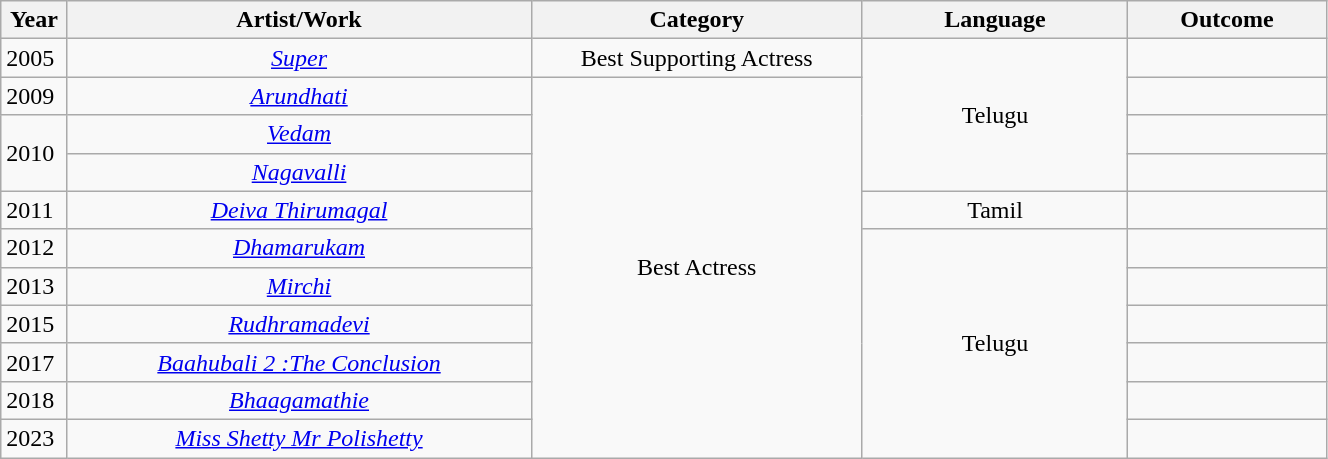<table class="wikitable sortable" style="width:70%;">
<tr>
<th width=5%>Year</th>
<th style="width:35%;">Artist/Work</th>
<th style="width:25%;">Category</th>
<th style="width:20%;">Language</th>
<th>Outcome</th>
</tr>
<tr>
<td style="text-align:left;">2005</td>
<td style="text-align:center;"><a href='#'><em>Super</em></a></td>
<td style="text-align:center;">Best Supporting Actress</td>
<td rowspan="4" style="text-align:center;">Telugu</td>
<td></td>
</tr>
<tr>
<td>2009</td>
<td style="text-align:center;"><a href='#'><em>Arundhati</em></a></td>
<td style="text-align:center;" rowspan="10">Best Actress</td>
<td></td>
</tr>
<tr>
<td rowspan="2" style="text-align:left;">2010</td>
<td style="text-align:center;"><em><a href='#'>Vedam</a></em></td>
<td></td>
</tr>
<tr>
<td style="text-align:center;"><em><a href='#'>Nagavalli</a></em></td>
<td></td>
</tr>
<tr>
<td style="text-align:left;">2011</td>
<td style="text-align:center;"><em><a href='#'>Deiva Thirumagal</a></em></td>
<td style="text-align:center;">Tamil</td>
<td></td>
</tr>
<tr>
<td style="text-align:left;">2012</td>
<td style="text-align:center;"><em> <a href='#'>Dhamarukam</a></em></td>
<td rowspan="6" style="text-align:center;">Telugu</td>
<td></td>
</tr>
<tr>
<td style="text-align:left;">2013</td>
<td style="text-align:center;"><em><a href='#'>Mirchi</a></em></td>
<td></td>
</tr>
<tr>
<td style="text-align:left;">2015</td>
<td style="text-align:center;"><em><a href='#'>Rudhramadevi</a></em></td>
<td></td>
</tr>
<tr>
<td style="text-align:left;">2017</td>
<td style="text-align:center;"><em><a href='#'>Baahubali 2 :The Conclusion</a></em></td>
<td></td>
</tr>
<tr>
<td style="text-align:left;">2018</td>
<td style="text-align:center;"><em><a href='#'>Bhaagamathie</a></em></td>
<td></td>
</tr>
<tr>
<td style="text-align:left;">2023</td>
<td style="text-align:center;"><em><a href='#'>Miss Shetty Mr Polishetty</a></em></td>
<td></td>
</tr>
</table>
